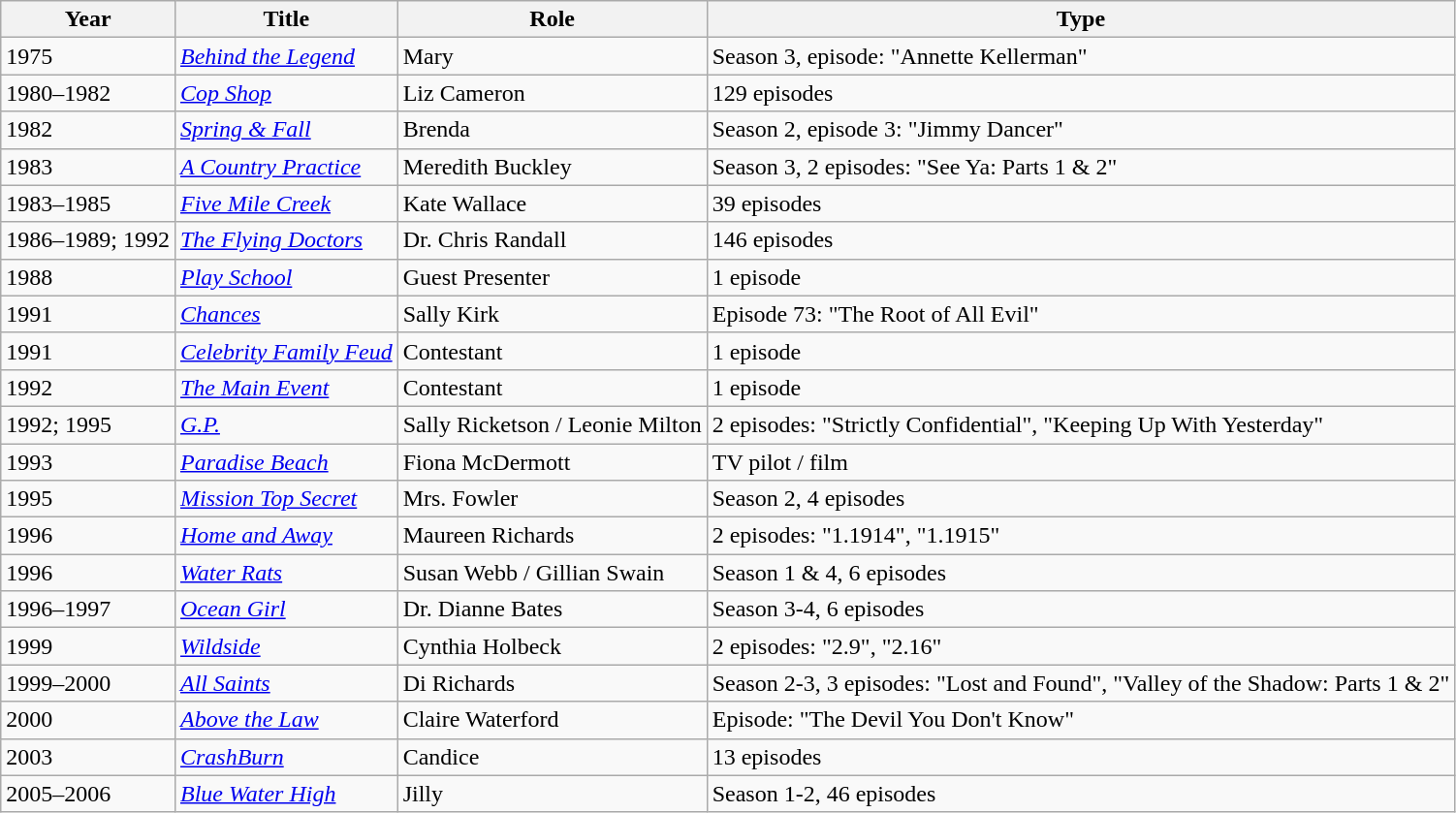<table class="wikitable sortable">
<tr>
<th>Year</th>
<th>Title</th>
<th>Role</th>
<th class="unsortable">Type</th>
</tr>
<tr>
<td>1975</td>
<td><em><a href='#'>Behind the Legend</a></em></td>
<td>Mary</td>
<td>Season 3, episode: "Annette Kellerman"</td>
</tr>
<tr>
<td>1980–1982</td>
<td><em><a href='#'>Cop Shop</a></em></td>
<td>Liz Cameron</td>
<td>129 episodes</td>
</tr>
<tr>
<td>1982</td>
<td><em><a href='#'>Spring & Fall</a></em></td>
<td>Brenda</td>
<td>Season 2, episode 3: "Jimmy Dancer"</td>
</tr>
<tr>
<td>1983</td>
<td><em><a href='#'>A Country Practice</a></em></td>
<td>Meredith Buckley</td>
<td>Season 3, 2 episodes: "See Ya: Parts 1 & 2"</td>
</tr>
<tr>
<td>1983–1985</td>
<td><em><a href='#'>Five Mile Creek</a></em></td>
<td>Kate Wallace</td>
<td>39 episodes</td>
</tr>
<tr>
<td>1986–1989; 1992</td>
<td><em><a href='#'>The Flying Doctors</a></em></td>
<td>Dr. Chris Randall</td>
<td>146 episodes</td>
</tr>
<tr>
<td>1988</td>
<td><em><a href='#'>Play School</a></em></td>
<td>Guest Presenter</td>
<td>1 episode</td>
</tr>
<tr>
<td>1991</td>
<td><em><a href='#'>Chances</a></em></td>
<td>Sally Kirk</td>
<td>Episode 73: "The Root of All Evil"</td>
</tr>
<tr>
<td>1991</td>
<td><em><a href='#'>Celebrity Family Feud</a></em></td>
<td>Contestant</td>
<td>1 episode</td>
</tr>
<tr>
<td>1992</td>
<td><em><a href='#'>The Main Event</a></em></td>
<td>Contestant</td>
<td>1 episode</td>
</tr>
<tr>
<td>1992; 1995</td>
<td><em><a href='#'>G.P.</a></em></td>
<td>Sally Ricketson / Leonie Milton</td>
<td>2 episodes: "Strictly Confidential", "Keeping Up With Yesterday"</td>
</tr>
<tr>
<td>1993</td>
<td><em><a href='#'>Paradise Beach</a></em></td>
<td>Fiona McDermott</td>
<td>TV pilot / film</td>
</tr>
<tr>
<td>1995</td>
<td><em><a href='#'>Mission Top Secret</a></em></td>
<td>Mrs. Fowler</td>
<td>Season 2, 4 episodes</td>
</tr>
<tr>
<td>1996</td>
<td><em><a href='#'>Home and Away</a></em></td>
<td>Maureen Richards</td>
<td>2 episodes: "1.1914", "1.1915"</td>
</tr>
<tr>
<td>1996</td>
<td><em><a href='#'>Water Rats</a></em></td>
<td>Susan Webb / Gillian Swain</td>
<td>Season 1 & 4, 6 episodes</td>
</tr>
<tr>
<td>1996–1997</td>
<td><em><a href='#'>Ocean Girl</a></em></td>
<td>Dr. Dianne Bates</td>
<td>Season 3-4, 6 episodes</td>
</tr>
<tr>
<td>1999</td>
<td><em><a href='#'>Wildside</a></em></td>
<td>Cynthia Holbeck</td>
<td>2 episodes: "2.9", "2.16"</td>
</tr>
<tr>
<td>1999–2000</td>
<td><em><a href='#'>All Saints</a></em></td>
<td>Di Richards</td>
<td>Season 2-3, 3 episodes: "Lost and Found", "Valley of the Shadow: Parts 1 & 2"</td>
</tr>
<tr>
<td>2000</td>
<td><em><a href='#'>Above the Law</a></em></td>
<td>Claire Waterford</td>
<td>Episode: "The Devil You Don't Know"</td>
</tr>
<tr>
<td>2003</td>
<td><em><a href='#'>CrashBurn</a></em></td>
<td>Candice</td>
<td>13 episodes</td>
</tr>
<tr>
<td>2005–2006</td>
<td><em><a href='#'>Blue Water High</a></em></td>
<td>Jilly</td>
<td>Season 1-2, 46 episodes</td>
</tr>
</table>
